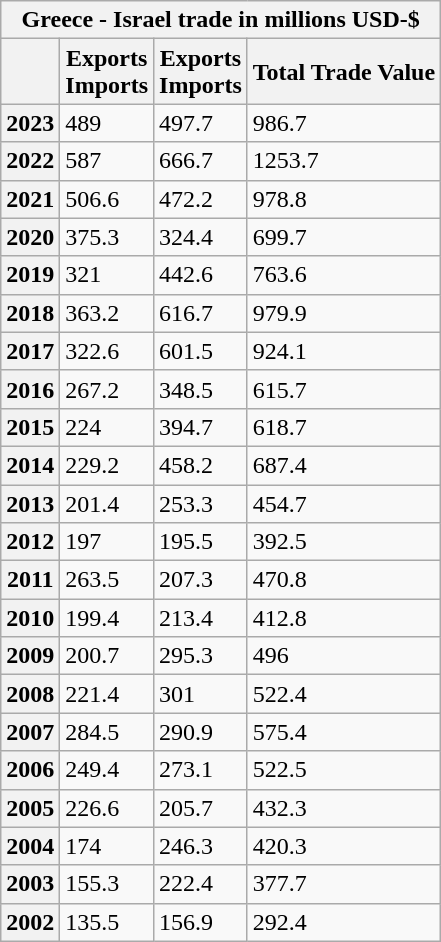<table class="wikitable mw-collapsible mw-collapsed">
<tr>
<th colspan="4">Greece - Israel trade in millions USD-$</th>
</tr>
<tr>
<th></th>
<th> Exports<br> Imports</th>
<th> Exports<br> Imports</th>
<th>Total Trade Value</th>
</tr>
<tr>
<th>2023</th>
<td>489</td>
<td>497.7</td>
<td>986.7</td>
</tr>
<tr>
<th>2022</th>
<td>587</td>
<td>666.7</td>
<td>1253.7</td>
</tr>
<tr>
<th>2021</th>
<td>506.6</td>
<td>472.2</td>
<td>978.8</td>
</tr>
<tr>
<th>2020</th>
<td>375.3</td>
<td>324.4</td>
<td>699.7</td>
</tr>
<tr>
<th>2019</th>
<td>321</td>
<td>442.6</td>
<td>763.6</td>
</tr>
<tr>
<th>2018</th>
<td>363.2</td>
<td>616.7</td>
<td>979.9</td>
</tr>
<tr>
<th>2017</th>
<td>322.6</td>
<td>601.5</td>
<td>924.1</td>
</tr>
<tr>
<th>2016</th>
<td>267.2</td>
<td>348.5</td>
<td>615.7</td>
</tr>
<tr>
<th>2015</th>
<td>224</td>
<td>394.7</td>
<td>618.7</td>
</tr>
<tr>
<th>2014</th>
<td>229.2</td>
<td>458.2</td>
<td>687.4</td>
</tr>
<tr>
<th>2013</th>
<td>201.4</td>
<td>253.3</td>
<td>454.7</td>
</tr>
<tr>
<th>2012</th>
<td>197</td>
<td>195.5</td>
<td>392.5</td>
</tr>
<tr>
<th>2011</th>
<td>263.5</td>
<td>207.3</td>
<td>470.8</td>
</tr>
<tr>
<th>2010</th>
<td>199.4</td>
<td>213.4</td>
<td>412.8</td>
</tr>
<tr>
<th>2009</th>
<td>200.7</td>
<td>295.3</td>
<td>496</td>
</tr>
<tr>
<th>2008</th>
<td>221.4</td>
<td>301</td>
<td>522.4</td>
</tr>
<tr>
<th>2007</th>
<td>284.5</td>
<td>290.9</td>
<td>575.4</td>
</tr>
<tr>
<th>2006</th>
<td>249.4</td>
<td>273.1</td>
<td>522.5</td>
</tr>
<tr>
<th>2005</th>
<td>226.6</td>
<td>205.7</td>
<td>432.3</td>
</tr>
<tr>
<th>2004</th>
<td>174</td>
<td>246.3</td>
<td>420.3</td>
</tr>
<tr>
<th>2003</th>
<td>155.3</td>
<td>222.4</td>
<td>377.7</td>
</tr>
<tr>
<th>2002</th>
<td>135.5</td>
<td>156.9</td>
<td>292.4</td>
</tr>
</table>
